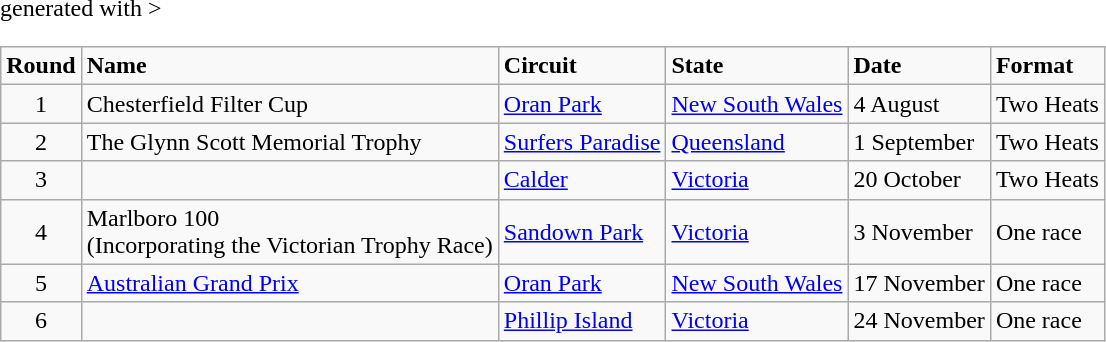<table class="wikitable" <hiddentext>generated with >
<tr style="font-weight:bold">
<td align="center">Round</td>
<td>Name</td>
<td>Circuit</td>
<td>State</td>
<td>Date</td>
<td>Format</td>
</tr>
<tr>
<td align="center">1</td>
<td>Chesterfield Filter Cup</td>
<td><a href='#'>Oran Park</a></td>
<td><a href='#'>New South Wales</a></td>
<td>4 August</td>
<td>Two Heats</td>
</tr>
<tr>
<td align="center">2</td>
<td>The Glynn Scott Memorial Trophy</td>
<td><a href='#'>Surfers Paradise</a></td>
<td><a href='#'>Queensland</a></td>
<td>1 September</td>
<td>Two Heats</td>
</tr>
<tr>
<td align="center">3</td>
<td></td>
<td><a href='#'>Calder</a></td>
<td><a href='#'>Victoria</a></td>
<td>20 October</td>
<td>Two Heats</td>
</tr>
<tr>
<td align="center">4</td>
<td>Marlboro 100 <br> (Incorporating the Victorian Trophy Race)</td>
<td><a href='#'>Sandown Park</a></td>
<td><a href='#'>Victoria</a></td>
<td>3 November</td>
<td>One race</td>
</tr>
<tr>
<td align="center">5</td>
<td><a href='#'>Australian Grand Prix</a></td>
<td><a href='#'>Oran Park</a></td>
<td><a href='#'>New South Wales</a></td>
<td>17 November</td>
<td>One race</td>
</tr>
<tr>
<td align="center">6</td>
<td></td>
<td><a href='#'>Phillip Island</a></td>
<td><a href='#'>Victoria</a></td>
<td>24 November</td>
<td>One race</td>
</tr>
</table>
